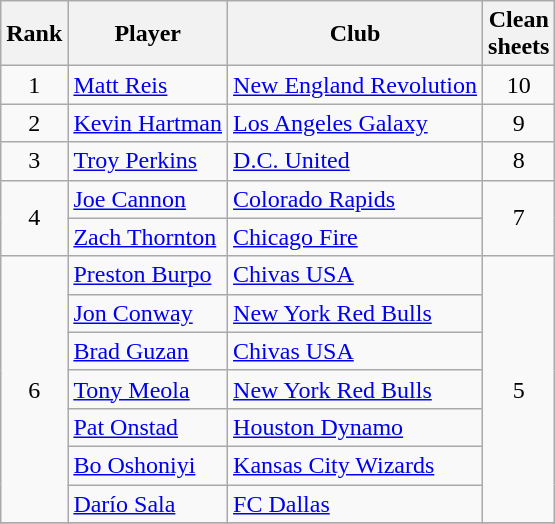<table class="wikitable" style="text-align:center">
<tr>
<th>Rank</th>
<th>Player</th>
<th>Club</th>
<th>Clean<br>sheets</th>
</tr>
<tr>
<td>1</td>
<td align="left"> <a href='#'>Matt Reis</a></td>
<td align="left"><a href='#'>New England Revolution</a></td>
<td>10</td>
</tr>
<tr>
<td>2</td>
<td align="left"> <a href='#'>Kevin Hartman</a></td>
<td align="left"><a href='#'>Los Angeles Galaxy</a></td>
<td>9</td>
</tr>
<tr>
<td>3</td>
<td align="left"> <a href='#'>Troy Perkins</a></td>
<td align="left"><a href='#'>D.C. United</a></td>
<td>8</td>
</tr>
<tr>
<td rowspan="2">4</td>
<td align="left"> <a href='#'>Joe Cannon</a></td>
<td align="left"><a href='#'>Colorado Rapids</a></td>
<td rowspan="2">7</td>
</tr>
<tr>
<td align="left"> <a href='#'>Zach Thornton</a></td>
<td align="left"><a href='#'>Chicago Fire</a></td>
</tr>
<tr>
<td rowspan="7">6</td>
<td align="left"> <a href='#'>Preston Burpo</a></td>
<td align="left"><a href='#'>Chivas USA</a></td>
<td rowspan="7">5</td>
</tr>
<tr>
<td align="left"> <a href='#'>Jon Conway</a></td>
<td align="left"><a href='#'>New York Red Bulls</a></td>
</tr>
<tr>
<td align="left"> <a href='#'>Brad Guzan</a></td>
<td align="left"><a href='#'>Chivas USA</a></td>
</tr>
<tr>
<td align="left"> <a href='#'>Tony Meola</a></td>
<td align="left"><a href='#'>New York Red Bulls</a></td>
</tr>
<tr>
<td align="left"> <a href='#'>Pat Onstad</a></td>
<td align="left"><a href='#'>Houston Dynamo</a></td>
</tr>
<tr>
<td align="left"> <a href='#'>Bo Oshoniyi</a></td>
<td align="left"><a href='#'>Kansas City Wizards</a></td>
</tr>
<tr>
<td align="left"> <a href='#'>Darío Sala</a></td>
<td align="left"><a href='#'>FC Dallas</a></td>
</tr>
<tr>
</tr>
</table>
